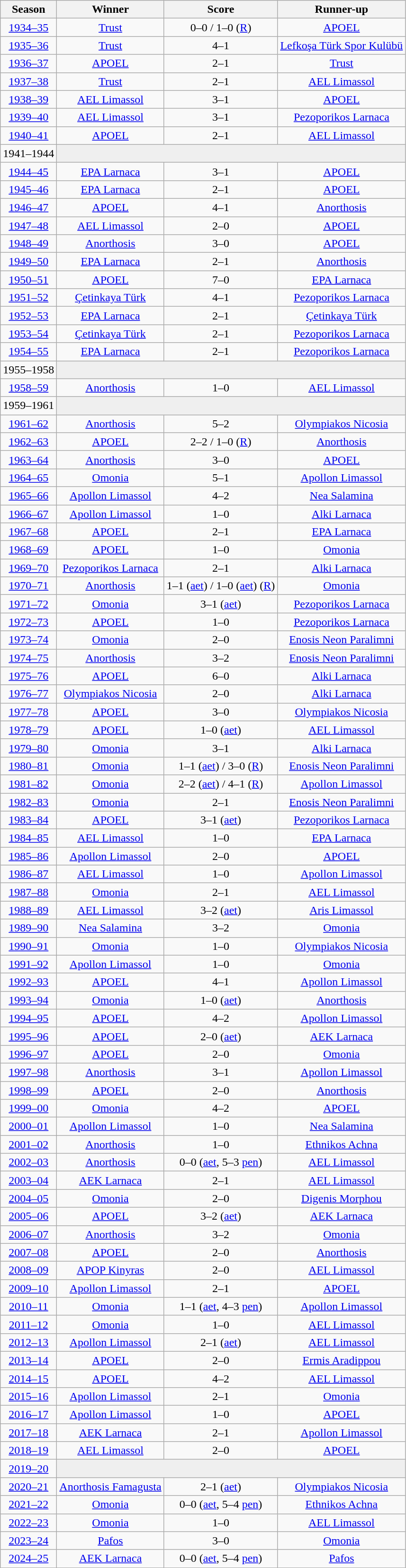<table class="wikitable sortable" style="text-align: center">
<tr>
<th>Season</th>
<th>Winner</th>
<th>Score</th>
<th>Runner-up</th>
</tr>
<tr>
<td><a href='#'>1934–35</a></td>
<td><a href='#'>Trust</a></td>
<td>0–0 / 1–0 (<a href='#'>R</a>)</td>
<td><a href='#'>APOEL</a></td>
</tr>
<tr>
<td><a href='#'>1935–36</a></td>
<td><a href='#'>Trust</a></td>
<td>4–1</td>
<td><a href='#'>Lefkoşa Türk Spor Kulübü</a></td>
</tr>
<tr>
<td><a href='#'>1936–37</a></td>
<td><a href='#'>APOEL</a></td>
<td>2–1</td>
<td><a href='#'>Trust</a></td>
</tr>
<tr>
<td><a href='#'>1937–38</a></td>
<td><a href='#'>Trust</a></td>
<td>2–1</td>
<td><a href='#'>AEL Limassol</a></td>
</tr>
<tr>
<td><a href='#'>1938–39</a></td>
<td><a href='#'>AEL Limassol</a></td>
<td>3–1</td>
<td><a href='#'>APOEL</a></td>
</tr>
<tr>
<td><a href='#'>1939–40</a></td>
<td><a href='#'>AEL Limassol</a></td>
<td>3–1</td>
<td><a href='#'>Pezoporikos Larnaca</a></td>
</tr>
<tr>
<td><a href='#'>1940–41</a></td>
<td><a href='#'>APOEL</a></td>
<td>2–1</td>
<td><a href='#'>AEL Limassol</a></td>
</tr>
<tr>
<td>1941–1944</td>
<td colspan=3 style=background:#efefef></td>
</tr>
<tr>
<td><a href='#'>1944–45</a></td>
<td><a href='#'>EPA Larnaca</a></td>
<td>3–1</td>
<td><a href='#'>APOEL</a></td>
</tr>
<tr>
<td><a href='#'>1945–46</a></td>
<td><a href='#'>EPA Larnaca</a></td>
<td>2–1</td>
<td><a href='#'>APOEL</a></td>
</tr>
<tr>
<td><a href='#'>1946–47</a></td>
<td><a href='#'>APOEL</a></td>
<td>4–1</td>
<td><a href='#'>Anorthosis</a></td>
</tr>
<tr>
<td><a href='#'>1947–48</a></td>
<td><a href='#'>AEL Limassol</a></td>
<td>2–0</td>
<td><a href='#'>APOEL</a></td>
</tr>
<tr>
<td><a href='#'>1948–49</a></td>
<td><a href='#'>Anorthosis</a></td>
<td>3–0</td>
<td><a href='#'>APOEL</a></td>
</tr>
<tr>
<td><a href='#'>1949–50</a></td>
<td><a href='#'>EPA Larnaca</a></td>
<td>2–1</td>
<td><a href='#'>Anorthosis</a></td>
</tr>
<tr>
<td><a href='#'>1950–51</a></td>
<td><a href='#'>APOEL</a></td>
<td>7–0</td>
<td><a href='#'>EPA Larnaca</a></td>
</tr>
<tr>
<td><a href='#'>1951–52</a></td>
<td><a href='#'>Çetinkaya Türk</a></td>
<td>4–1</td>
<td><a href='#'>Pezoporikos Larnaca</a></td>
</tr>
<tr>
<td><a href='#'>1952–53</a></td>
<td><a href='#'>EPA Larnaca</a></td>
<td>2–1</td>
<td><a href='#'>Çetinkaya Türk</a></td>
</tr>
<tr>
<td><a href='#'>1953–54</a></td>
<td><a href='#'>Çetinkaya Türk</a></td>
<td>2–1</td>
<td><a href='#'>Pezoporikos Larnaca</a></td>
</tr>
<tr>
<td><a href='#'>1954–55</a></td>
<td><a href='#'>EPA Larnaca</a></td>
<td>2–1</td>
<td><a href='#'>Pezoporikos Larnaca</a></td>
</tr>
<tr>
<td>1955–1958</td>
<td colspan=3 style=background:#efefef></td>
</tr>
<tr>
<td><a href='#'>1958–59</a></td>
<td><a href='#'>Anorthosis</a></td>
<td>1–0</td>
<td><a href='#'>AEL Limassol</a></td>
</tr>
<tr>
<td>1959–1961</td>
<td colspan=3 style=background:#efefef></td>
</tr>
<tr>
<td><a href='#'>1961–62</a></td>
<td><a href='#'>Anorthosis</a></td>
<td>5–2</td>
<td><a href='#'>Olympiakos Nicosia</a></td>
</tr>
<tr>
<td><a href='#'>1962–63</a></td>
<td><a href='#'>APOEL</a></td>
<td>2–2 / 1–0 (<a href='#'>R</a>)</td>
<td><a href='#'>Anorthosis</a></td>
</tr>
<tr>
<td><a href='#'>1963–64</a></td>
<td><a href='#'>Anorthosis</a></td>
<td>3–0</td>
<td><a href='#'>APOEL</a></td>
</tr>
<tr>
<td><a href='#'>1964–65</a></td>
<td><a href='#'>Omonia</a></td>
<td>5–1</td>
<td><a href='#'>Apollon Limassol</a></td>
</tr>
<tr>
<td><a href='#'>1965–66</a></td>
<td><a href='#'>Apollon Limassol</a></td>
<td>4–2</td>
<td><a href='#'>Nea Salamina</a></td>
</tr>
<tr>
<td><a href='#'>1966–67</a></td>
<td><a href='#'>Apollon Limassol</a></td>
<td>1–0</td>
<td><a href='#'>Alki Larnaca</a></td>
</tr>
<tr>
<td><a href='#'>1967–68</a></td>
<td><a href='#'>APOEL</a></td>
<td>2–1</td>
<td><a href='#'>EPA Larnaca</a></td>
</tr>
<tr>
<td><a href='#'>1968–69</a></td>
<td><a href='#'>APOEL</a></td>
<td>1–0</td>
<td><a href='#'>Omonia</a></td>
</tr>
<tr>
<td><a href='#'>1969–70</a></td>
<td><a href='#'>Pezoporikos Larnaca</a></td>
<td>2–1</td>
<td><a href='#'>Alki Larnaca</a></td>
</tr>
<tr>
<td><a href='#'>1970–71</a></td>
<td><a href='#'>Anorthosis</a></td>
<td>1–1 (<a href='#'>aet</a>) / 1–0 (<a href='#'>aet</a>) (<a href='#'>R</a>)</td>
<td><a href='#'>Omonia</a></td>
</tr>
<tr>
<td><a href='#'>1971–72</a></td>
<td><a href='#'>Omonia</a></td>
<td>3–1 (<a href='#'>aet</a>)</td>
<td><a href='#'>Pezoporikos Larnaca</a></td>
</tr>
<tr>
<td><a href='#'>1972–73</a></td>
<td><a href='#'>APOEL</a></td>
<td>1–0</td>
<td><a href='#'>Pezoporikos Larnaca</a></td>
</tr>
<tr>
<td><a href='#'>1973–74</a></td>
<td><a href='#'>Omonia</a></td>
<td>2–0</td>
<td><a href='#'>Enosis Neon Paralimni</a></td>
</tr>
<tr>
<td><a href='#'>1974–75</a></td>
<td><a href='#'>Anorthosis</a></td>
<td>3–2</td>
<td><a href='#'>Enosis Neon Paralimni</a></td>
</tr>
<tr>
<td><a href='#'>1975–76</a></td>
<td><a href='#'>APOEL</a></td>
<td>6–0</td>
<td><a href='#'>Alki Larnaca</a></td>
</tr>
<tr>
<td><a href='#'>1976–77</a></td>
<td><a href='#'>Olympiakos Nicosia</a></td>
<td>2–0</td>
<td><a href='#'>Alki Larnaca</a></td>
</tr>
<tr>
<td><a href='#'>1977–78</a></td>
<td><a href='#'>APOEL</a></td>
<td>3–0</td>
<td><a href='#'>Olympiakos Nicosia</a></td>
</tr>
<tr>
<td><a href='#'>1978–79</a></td>
<td><a href='#'>APOEL</a></td>
<td>1–0 (<a href='#'>aet</a>)</td>
<td><a href='#'>AEL Limassol</a></td>
</tr>
<tr>
<td><a href='#'>1979–80</a></td>
<td><a href='#'>Omonia</a></td>
<td>3–1</td>
<td><a href='#'>Alki Larnaca</a></td>
</tr>
<tr>
<td><a href='#'>1980–81</a></td>
<td><a href='#'>Omonia</a></td>
<td>1–1 (<a href='#'>aet</a>) / 3–0 (<a href='#'>R</a>)</td>
<td><a href='#'>Enosis Neon Paralimni</a></td>
</tr>
<tr>
<td><a href='#'>1981–82</a></td>
<td><a href='#'>Omonia</a></td>
<td>2–2 (<a href='#'>aet</a>) / 4–1 (<a href='#'>R</a>)</td>
<td><a href='#'>Apollon Limassol</a></td>
</tr>
<tr>
<td><a href='#'>1982–83</a></td>
<td><a href='#'>Omonia</a></td>
<td>2–1</td>
<td><a href='#'>Enosis Neon Paralimni</a></td>
</tr>
<tr>
<td><a href='#'>1983–84</a></td>
<td><a href='#'>APOEL</a></td>
<td>3–1 (<a href='#'>aet</a>)</td>
<td><a href='#'>Pezoporikos Larnaca</a></td>
</tr>
<tr>
<td><a href='#'>1984–85</a></td>
<td><a href='#'>AEL Limassol</a></td>
<td>1–0</td>
<td><a href='#'>EPA Larnaca</a></td>
</tr>
<tr>
<td><a href='#'>1985–86</a></td>
<td><a href='#'>Apollon Limassol</a></td>
<td>2–0</td>
<td><a href='#'>APOEL</a></td>
</tr>
<tr>
<td><a href='#'>1986–87</a></td>
<td><a href='#'>AEL Limassol</a></td>
<td>1–0</td>
<td><a href='#'>Apollon Limassol</a></td>
</tr>
<tr>
<td><a href='#'>1987–88</a></td>
<td><a href='#'>Omonia</a></td>
<td>2–1</td>
<td><a href='#'>AEL Limassol</a></td>
</tr>
<tr>
<td><a href='#'>1988–89</a></td>
<td><a href='#'>AEL Limassol</a></td>
<td>3–2 (<a href='#'>aet</a>)</td>
<td><a href='#'>Aris Limassol</a></td>
</tr>
<tr>
<td><a href='#'>1989–90</a></td>
<td><a href='#'>Nea Salamina</a></td>
<td>3–2</td>
<td><a href='#'>Omonia</a></td>
</tr>
<tr>
<td><a href='#'>1990–91</a></td>
<td><a href='#'>Omonia</a></td>
<td>1–0</td>
<td><a href='#'>Olympiakos Nicosia</a></td>
</tr>
<tr>
<td><a href='#'>1991–92</a></td>
<td><a href='#'>Apollon Limassol</a></td>
<td>1–0</td>
<td><a href='#'>Omonia</a></td>
</tr>
<tr>
<td><a href='#'>1992–93</a></td>
<td><a href='#'>APOEL</a></td>
<td>4–1</td>
<td><a href='#'>Apollon Limassol</a></td>
</tr>
<tr>
<td><a href='#'>1993–94</a></td>
<td><a href='#'>Omonia</a></td>
<td>1–0 (<a href='#'>aet</a>)</td>
<td><a href='#'>Anorthosis</a></td>
</tr>
<tr>
<td><a href='#'>1994–95</a></td>
<td><a href='#'>APOEL</a></td>
<td>4–2</td>
<td><a href='#'>Apollon Limassol</a></td>
</tr>
<tr>
<td><a href='#'>1995–96</a></td>
<td><a href='#'>APOEL</a></td>
<td>2–0 (<a href='#'>aet</a>)</td>
<td><a href='#'>AEK Larnaca</a></td>
</tr>
<tr>
<td><a href='#'>1996–97</a></td>
<td><a href='#'>APOEL</a></td>
<td>2–0</td>
<td><a href='#'>Omonia</a></td>
</tr>
<tr>
<td><a href='#'>1997–98</a></td>
<td><a href='#'>Anorthosis</a></td>
<td>3–1</td>
<td><a href='#'>Apollon Limassol</a></td>
</tr>
<tr>
<td><a href='#'>1998–99</a></td>
<td><a href='#'>APOEL</a></td>
<td>2–0</td>
<td><a href='#'>Anorthosis</a></td>
</tr>
<tr>
<td><a href='#'>1999–00</a></td>
<td><a href='#'>Omonia</a></td>
<td>4–2</td>
<td><a href='#'>APOEL</a></td>
</tr>
<tr>
<td><a href='#'>2000–01</a></td>
<td><a href='#'>Apollon Limassol</a></td>
<td>1–0</td>
<td><a href='#'>Nea Salamina</a></td>
</tr>
<tr>
<td><a href='#'>2001–02</a></td>
<td><a href='#'>Anorthosis</a></td>
<td>1–0</td>
<td><a href='#'>Ethnikos Achna</a></td>
</tr>
<tr>
<td><a href='#'>2002–03</a></td>
<td><a href='#'>Anorthosis</a></td>
<td>0–0 (<a href='#'>aet</a>, 5–3 <a href='#'>pen</a>)</td>
<td><a href='#'>AEL Limassol</a></td>
</tr>
<tr>
<td><a href='#'>2003–04</a></td>
<td><a href='#'>AEK Larnaca</a></td>
<td>2–1</td>
<td><a href='#'>AEL Limassol</a></td>
</tr>
<tr>
<td><a href='#'>2004–05</a></td>
<td><a href='#'>Omonia</a></td>
<td>2–0</td>
<td><a href='#'>Digenis Morphou</a></td>
</tr>
<tr>
<td><a href='#'>2005–06</a></td>
<td><a href='#'>APOEL</a></td>
<td>3–2 (<a href='#'>aet</a>)</td>
<td><a href='#'>AEK Larnaca</a></td>
</tr>
<tr>
<td><a href='#'>2006–07</a></td>
<td><a href='#'>Anorthosis</a></td>
<td>3–2</td>
<td><a href='#'>Omonia</a></td>
</tr>
<tr>
<td><a href='#'>2007–08</a></td>
<td><a href='#'>APOEL</a></td>
<td>2–0</td>
<td><a href='#'>Anorthosis</a></td>
</tr>
<tr>
<td><a href='#'>2008–09</a></td>
<td><a href='#'>APOP Kinyras</a></td>
<td>2–0</td>
<td><a href='#'>AEL Limassol</a></td>
</tr>
<tr>
<td><a href='#'>2009–10</a></td>
<td><a href='#'>Apollon Limassol</a></td>
<td>2–1</td>
<td><a href='#'>APOEL</a></td>
</tr>
<tr>
<td><a href='#'>2010–11</a></td>
<td><a href='#'>Omonia</a></td>
<td>1–1 (<a href='#'>aet</a>, 4–3 <a href='#'>pen</a>)</td>
<td><a href='#'>Apollon Limassol</a></td>
</tr>
<tr>
<td><a href='#'>2011–12</a></td>
<td><a href='#'>Omonia</a></td>
<td>1–0</td>
<td><a href='#'>AEL Limassol</a></td>
</tr>
<tr>
<td><a href='#'>2012–13</a></td>
<td><a href='#'>Apollon Limassol</a></td>
<td>2–1 (<a href='#'>aet</a>)</td>
<td><a href='#'>AEL Limassol</a></td>
</tr>
<tr>
<td><a href='#'>2013–14</a></td>
<td><a href='#'>APOEL</a></td>
<td>2–0</td>
<td><a href='#'>Ermis Aradippou</a></td>
</tr>
<tr>
<td><a href='#'>2014–15</a></td>
<td><a href='#'>APOEL</a></td>
<td>4–2</td>
<td><a href='#'>AEL Limassol</a></td>
</tr>
<tr>
<td><a href='#'>2015–16</a></td>
<td><a href='#'>Apollon Limassol</a></td>
<td>2–1</td>
<td><a href='#'>Omonia</a></td>
</tr>
<tr>
<td><a href='#'>2016–17</a></td>
<td><a href='#'>Apollon Limassol</a></td>
<td>1–0</td>
<td><a href='#'>APOEL</a></td>
</tr>
<tr>
<td><a href='#'>2017–18</a></td>
<td><a href='#'>AEK Larnaca</a></td>
<td>2–1</td>
<td><a href='#'>Apollon Limassol</a></td>
</tr>
<tr>
<td><a href='#'>2018–19</a></td>
<td><a href='#'>AEL Limassol</a></td>
<td>2–0</td>
<td><a href='#'>APOEL</a></td>
</tr>
<tr>
<td><a href='#'>2019–20</a></td>
<td colspan=3 style=background:#efefef></td>
</tr>
<tr>
<td><a href='#'>2020–21</a></td>
<td><a href='#'>Anorthosis Famagusta</a></td>
<td>2–1 (<a href='#'>aet</a>)</td>
<td><a href='#'>Olympiakos Nicosia</a></td>
</tr>
<tr>
<td><a href='#'>2021–22</a></td>
<td><a href='#'>Omonia</a></td>
<td>0–0 (<a href='#'>aet</a>, 5–4 <a href='#'>pen</a>)</td>
<td><a href='#'>Ethnikos Achna</a></td>
</tr>
<tr>
<td><a href='#'>2022–23</a></td>
<td><a href='#'>Omonia</a></td>
<td>1–0</td>
<td><a href='#'>AEL Limassol</a></td>
</tr>
<tr>
<td><a href='#'>2023–24</a></td>
<td><a href='#'>Pafos</a></td>
<td>3–0</td>
<td><a href='#'>Omonia</a></td>
</tr>
<tr>
<td><a href='#'>2024–25</a></td>
<td><a href='#'>AEK Larnaca</a></td>
<td>0–0 (<a href='#'>aet</a>, 5–4 <a href='#'>pen</a>)</td>
<td><a href='#'>Pafos</a></td>
</tr>
</table>
